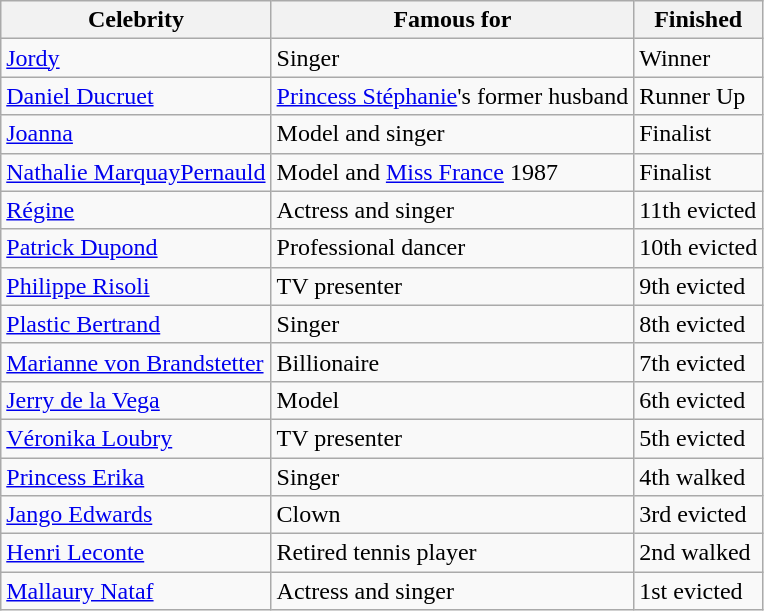<table class=wikitable>
<tr>
<th>Celebrity</th>
<th>Famous for</th>
<th>Finished</th>
</tr>
<tr>
<td><a href='#'>Jordy</a></td>
<td>Singer</td>
<td>Winner</td>
</tr>
<tr>
<td><a href='#'>Daniel Ducruet</a></td>
<td><a href='#'>Princess Stéphanie</a>'s former husband</td>
<td>Runner Up</td>
</tr>
<tr>
<td><a href='#'>Joanna</a></td>
<td>Model and singer</td>
<td>Finalist</td>
</tr>
<tr>
<td><a href='#'>Nathalie MarquayPernauld</a></td>
<td>Model and <a href='#'>Miss France</a> 1987</td>
<td>Finalist</td>
</tr>
<tr>
<td><a href='#'>Régine</a></td>
<td>Actress and singer</td>
<td>11th evicted</td>
</tr>
<tr>
<td><a href='#'>Patrick Dupond</a></td>
<td>Professional dancer</td>
<td>10th evicted</td>
</tr>
<tr>
<td><a href='#'>Philippe Risoli</a></td>
<td>TV presenter</td>
<td>9th evicted</td>
</tr>
<tr>
<td><a href='#'>Plastic Bertrand</a></td>
<td>Singer</td>
<td>8th evicted</td>
</tr>
<tr>
<td><a href='#'>Marianne von Brandstetter</a></td>
<td>Billionaire</td>
<td>7th evicted</td>
</tr>
<tr>
<td><a href='#'>Jerry de la Vega</a></td>
<td>Model</td>
<td>6th evicted</td>
</tr>
<tr>
<td><a href='#'>Véronika Loubry</a></td>
<td>TV presenter</td>
<td>5th evicted</td>
</tr>
<tr>
<td><a href='#'>Princess Erika</a></td>
<td>Singer</td>
<td>4th walked</td>
</tr>
<tr>
<td><a href='#'>Jango Edwards</a></td>
<td>Clown</td>
<td>3rd evicted</td>
</tr>
<tr>
<td><a href='#'>Henri Leconte</a></td>
<td>Retired tennis player</td>
<td>2nd walked</td>
</tr>
<tr>
<td><a href='#'>Mallaury Nataf</a></td>
<td>Actress and singer</td>
<td>1st evicted</td>
</tr>
</table>
